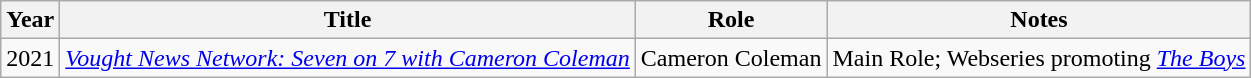<table class="wikitable sortable">
<tr>
<th>Year</th>
<th>Title</th>
<th>Role</th>
<th class="unsortable">Notes</th>
</tr>
<tr>
<td>2021</td>
<td><em><a href='#'>Vought News Network: Seven on 7 with Cameron Coleman</a></em></td>
<td>Cameron Coleman</td>
<td>Main Role; Webseries promoting <em><a href='#'>The Boys</a></em></td>
</tr>
</table>
